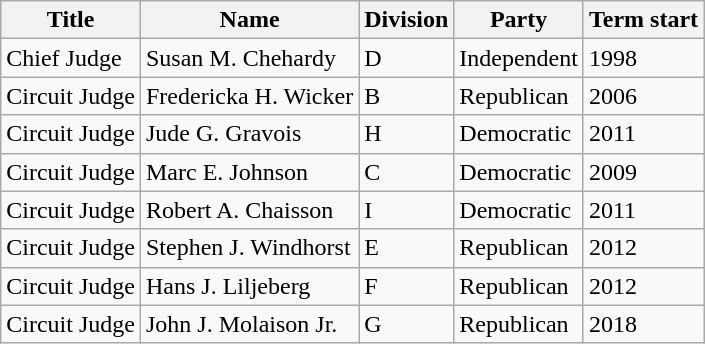<table class = "wikitable">
<tr>
<th>Title</th>
<th>Name</th>
<th>Division</th>
<th>Party</th>
<th>Term start</th>
</tr>
<tr>
<td>Chief Judge</td>
<td>Susan M. Chehardy</td>
<td>D</td>
<td>Independent</td>
<td>1998</td>
</tr>
<tr>
<td>Circuit Judge</td>
<td>Fredericka H. Wicker</td>
<td>B</td>
<td>Republican</td>
<td>2006</td>
</tr>
<tr>
<td>Circuit Judge</td>
<td>Jude G. Gravois</td>
<td>H</td>
<td>Democratic</td>
<td>2011</td>
</tr>
<tr>
<td>Circuit Judge</td>
<td>Marc E. Johnson</td>
<td>C</td>
<td>Democratic</td>
<td>2009</td>
</tr>
<tr>
<td>Circuit Judge</td>
<td>Robert A. Chaisson</td>
<td>I</td>
<td>Democratic</td>
<td>2011</td>
</tr>
<tr>
<td>Circuit Judge</td>
<td>Stephen J. Windhorst</td>
<td>E</td>
<td>Republican</td>
<td>2012</td>
</tr>
<tr>
<td>Circuit Judge</td>
<td>Hans J. Liljeberg</td>
<td>F</td>
<td>Republican</td>
<td>2012</td>
</tr>
<tr>
<td>Circuit Judge</td>
<td>John J. Molaison Jr.</td>
<td>G</td>
<td>Republican</td>
<td>2018</td>
</tr>
</table>
